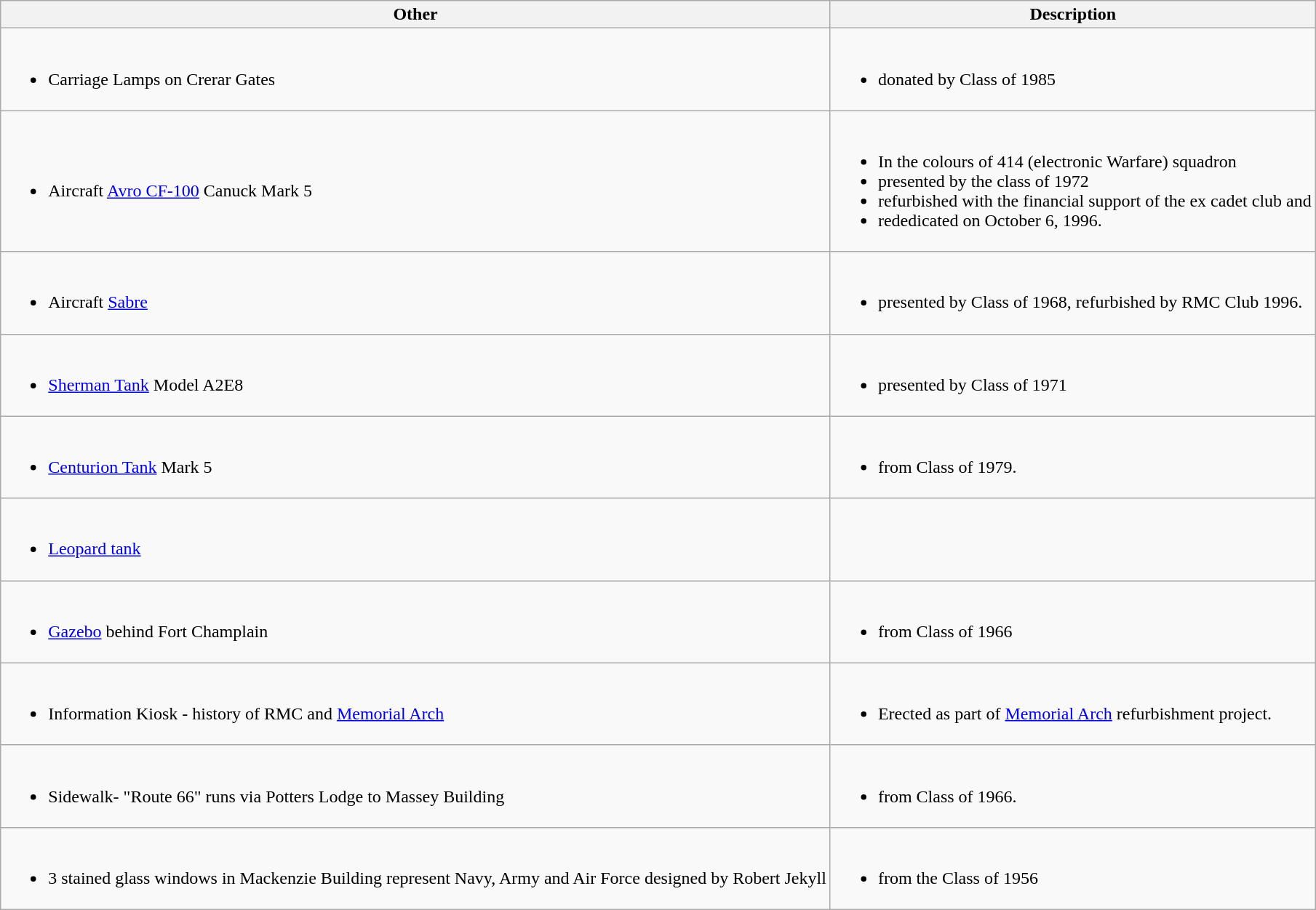<table class="wikitable">
<tr>
<th>Other</th>
<th>Description</th>
</tr>
<tr>
<td><br><ul><li>Carriage Lamps on Crerar Gates</li></ul></td>
<td><br><ul><li>donated by Class of 1985</li></ul></td>
</tr>
<tr>
<td><br><ul><li>Aircraft <a href='#'>Avro CF-100</a> Canuck Mark 5</li></ul></td>
<td><br><ul><li>In the colours of 414 (electronic Warfare) squadron</li><li>presented by the class of 1972</li><li>refurbished with the financial support of the ex cadet club and</li><li>rededicated on October 6, 1996.</li></ul></td>
</tr>
<tr>
<td><br><ul><li>Aircraft <a href='#'>Sabre</a></li></ul></td>
<td><br><ul><li>presented by Class of 1968, refurbished by RMC Club 1996.</li></ul></td>
</tr>
<tr>
<td><br><ul><li><a href='#'>Sherman Tank</a> Model A2E8</li></ul></td>
<td><br><ul><li>presented by Class of 1971</li></ul></td>
</tr>
<tr>
<td><br><ul><li><a href='#'>Centurion Tank</a> Mark 5</li></ul></td>
<td><br><ul><li>from Class of 1979.</li></ul></td>
</tr>
<tr>
<td><br><ul><li><a href='#'>Leopard tank</a></li></ul></td>
<td></td>
</tr>
<tr>
<td><br><ul><li><a href='#'>Gazebo</a> behind Fort Champlain</li></ul></td>
<td><br><ul><li>from Class of 1966</li></ul></td>
</tr>
<tr>
<td><br><ul><li>Information Kiosk - history of RMC and <a href='#'>Memorial Arch</a></li></ul></td>
<td><br><ul><li>Erected as part of <a href='#'>Memorial Arch</a> refurbishment project.</li></ul></td>
</tr>
<tr>
<td><br><ul><li>Sidewalk- "Route 66" runs via Potters Lodge to Massey Building</li></ul></td>
<td><br><ul><li>from Class of 1966.</li></ul></td>
</tr>
<tr>
<td><br><ul><li>3 stained glass windows in Mackenzie Building represent Navy, Army and Air Force designed by Robert Jekyll </li></ul></td>
<td><br><ul><li>from the Class of 1956</li></ul></td>
</tr>
</table>
